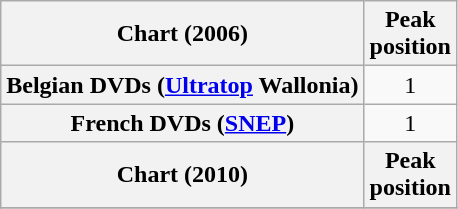<table class="wikitable sortable plainrowheaders" style="text-align:center">
<tr>
<th scope="col">Chart (2006)</th>
<th scope="col">Peak<br>position</th>
</tr>
<tr>
<th scope="row">Belgian DVDs (<a href='#'>Ultratop</a> Wallonia)</th>
<td>1</td>
</tr>
<tr>
<th scope="row">French DVDs (<a href='#'>SNEP</a>)</th>
<td>1</td>
</tr>
<tr>
<th scope="col">Chart (2010)</th>
<th scope="col">Peak<br>position</th>
</tr>
<tr>
</tr>
</table>
